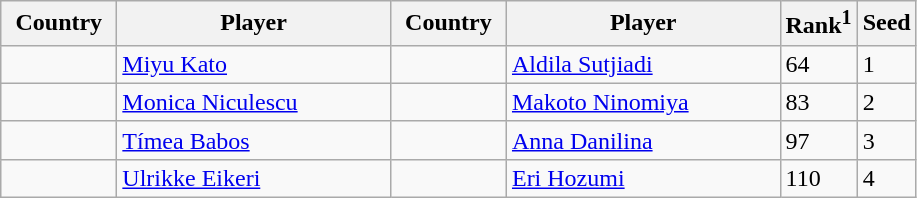<table class="sortable wikitable">
<tr>
<th width="70">Country</th>
<th width="175">Player</th>
<th width="70">Country</th>
<th width="175">Player</th>
<th>Rank<sup>1</sup></th>
<th>Seed</th>
</tr>
<tr>
<td></td>
<td><a href='#'>Miyu Kato</a></td>
<td></td>
<td><a href='#'>Aldila Sutjiadi</a></td>
<td>64</td>
<td>1</td>
</tr>
<tr>
<td></td>
<td><a href='#'>Monica Niculescu</a></td>
<td></td>
<td><a href='#'>Makoto Ninomiya</a></td>
<td>83</td>
<td>2</td>
</tr>
<tr>
<td></td>
<td><a href='#'>Tímea Babos</a></td>
<td></td>
<td><a href='#'>Anna Danilina</a></td>
<td>97</td>
<td>3</td>
</tr>
<tr>
<td></td>
<td><a href='#'>Ulrikke Eikeri</a></td>
<td></td>
<td><a href='#'>Eri Hozumi</a></td>
<td>110</td>
<td>4</td>
</tr>
</table>
